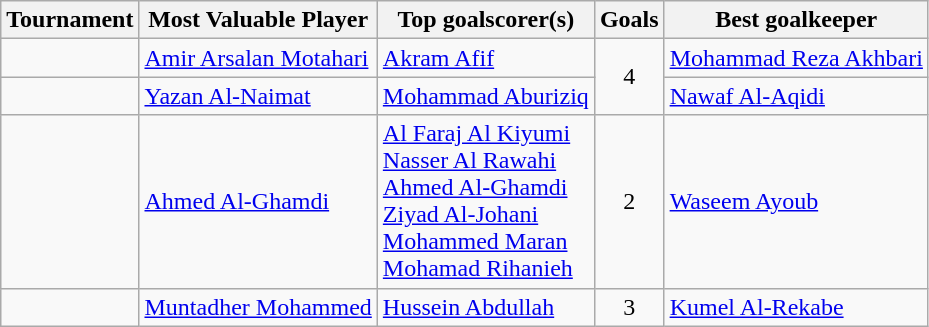<table class="wikitable">
<tr>
<th>Tournament</th>
<th>Most Valuable Player</th>
<th>Top goalscorer(s)</th>
<th>Goals</th>
<th>Best goalkeeper</th>
</tr>
<tr>
<td></td>
<td> <a href='#'>Amir Arsalan Motahari</a></td>
<td> <a href='#'>Akram Afif</a></td>
<td rowspan=2 align=center>4</td>
<td> <a href='#'>Mohammad Reza Akhbari</a></td>
</tr>
<tr>
<td></td>
<td> <a href='#'>Yazan Al-Naimat</a></td>
<td> <a href='#'>Mohammad Aburiziq</a></td>
<td> <a href='#'>Nawaf Al-Aqidi</a></td>
</tr>
<tr>
<td></td>
<td> <a href='#'>Ahmed Al-Ghamdi</a></td>
<td> <a href='#'>Al Faraj Al Kiyumi</a><br> <a href='#'>Nasser Al Rawahi</a><br> <a href='#'>Ahmed Al-Ghamdi</a><br> <a href='#'>Ziyad Al-Johani</a><br> <a href='#'>Mohammed Maran</a><br> <a href='#'>Mohamad Rihanieh</a></td>
<td align=center>2</td>
<td> <a href='#'>Waseem Ayoub</a></td>
</tr>
<tr>
<td></td>
<td> <a href='#'>Muntadher Mohammed</a></td>
<td> <a href='#'>Hussein Abdullah</a></td>
<td align=center>3</td>
<td> <a href='#'>Kumel Al-Rekabe</a></td>
</tr>
</table>
